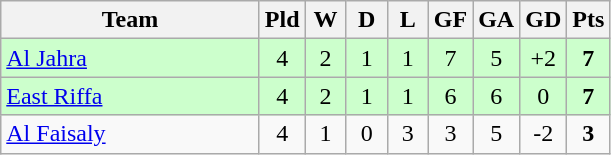<table class="wikitable" style="text-align:center;">
<tr>
<th width=165>Team</th>
<th width=20>Pld</th>
<th width=20>W</th>
<th width=20>D</th>
<th width=20>L</th>
<th width=20>GF</th>
<th width=20>GA</th>
<th width=20>GD</th>
<th width=20>Pts</th>
</tr>
<tr bgcolor=ccffcc>
<td style="text-align:left;"> <a href='#'>Al Jahra</a></td>
<td>4</td>
<td>2</td>
<td>1</td>
<td>1</td>
<td>7</td>
<td>5</td>
<td>+2</td>
<td><strong>7</strong></td>
</tr>
<tr bgcolor=ccffcc>
<td style="text-align:left;"> <a href='#'>East Riffa</a></td>
<td>4</td>
<td>2</td>
<td>1</td>
<td>1</td>
<td>6</td>
<td>6</td>
<td>0</td>
<td><strong>7</strong></td>
</tr>
<tr>
<td style="text-align:left;"> <a href='#'>Al Faisaly</a></td>
<td>4</td>
<td>1</td>
<td>0</td>
<td>3</td>
<td>3</td>
<td>5</td>
<td>-2</td>
<td><strong>3</strong></td>
</tr>
</table>
